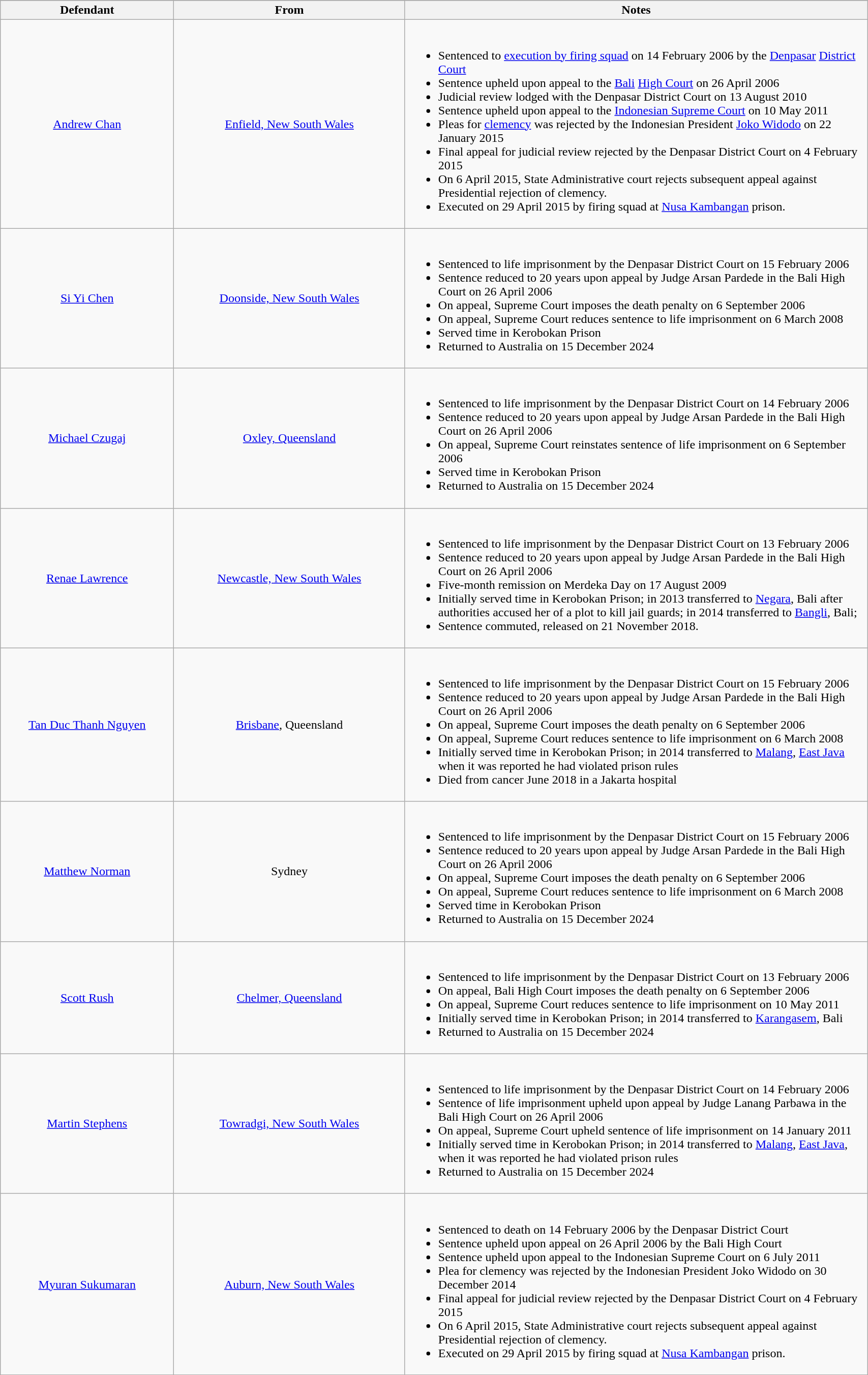<table class="wikitable" style="width:90%;">
<tr>
</tr>
<tr>
<th style="width:15%;">Defendant</th>
<th style="width:20%;">From</th>
<th style="width:40%;">Notes</th>
</tr>
<tr>
<td style="text-align:center;"><a href='#'>Andrew Chan</a></td>
<td style="text-align:center;"><a href='#'>Enfield, New South Wales</a></td>
<td><br><ul><li>Sentenced to <a href='#'>execution by firing squad</a> on 14 February 2006 by the <a href='#'>Denpasar</a> <a href='#'>District Court</a></li><li>Sentence upheld upon appeal to the <a href='#'>Bali</a> <a href='#'>High Court</a> on 26 April 2006</li><li>Judicial review lodged with the Denpasar District Court on 13 August 2010</li><li>Sentence upheld upon appeal to the <a href='#'>Indonesian Supreme Court</a> on 10 May 2011</li><li>Pleas for <a href='#'>clemency</a> was rejected by the Indonesian President <a href='#'>Joko Widodo</a> on 22 January 2015</li><li>Final appeal for judicial review rejected by the Denpasar District Court on 4 February 2015</li><li>On 6 April 2015, State Administrative court rejects subsequent appeal against Presidential rejection of clemency.</li><li>Executed on 29 April 2015 by firing squad at <a href='#'>Nusa Kambangan</a> prison.</li></ul></td>
</tr>
<tr>
<td style="text-align:center;"><a href='#'>Si Yi Chen</a></td>
<td style="text-align:center;"><a href='#'>Doonside, New South Wales</a></td>
<td><br><ul><li>Sentenced to life imprisonment by the Denpasar District Court on 15 February 2006</li><li>Sentence reduced to 20 years upon appeal by Judge Arsan Pardede in the Bali High Court on 26 April 2006</li><li>On appeal, Supreme Court imposes the death penalty on 6 September 2006</li><li>On appeal, Supreme Court reduces sentence to life imprisonment on 6 March 2008</li><li>Served time in Kerobokan Prison</li><li>Returned to Australia on 15 December 2024</li></ul></td>
</tr>
<tr>
<td style="text-align:center;"><a href='#'>Michael Czugaj</a></td>
<td style="text-align:center;"><a href='#'>Oxley, Queensland</a></td>
<td><br><ul><li>Sentenced to life imprisonment by the Denpasar District Court on 14 February 2006</li><li>Sentence reduced to 20 years upon appeal by Judge Arsan Pardede in the Bali High Court on 26 April 2006</li><li>On appeal, Supreme Court reinstates sentence of life imprisonment on 6 September 2006</li><li>Served time in Kerobokan Prison</li><li>Returned to Australia on 15 December 2024</li></ul></td>
</tr>
<tr>
<td style="text-align:center;"><a href='#'>Renae Lawrence</a></td>
<td style="text-align:center;"><a href='#'>Newcastle, New South Wales</a></td>
<td><br><ul><li>Sentenced to life imprisonment by the Denpasar District Court on 13 February 2006</li><li>Sentence reduced to 20 years upon appeal by Judge Arsan Pardede in the Bali High Court on 26 April 2006</li><li>Five-month remission on Merdeka Day on 17 August 2009</li><li>Initially served time in Kerobokan Prison; in 2013 transferred to <a href='#'>Negara</a>, Bali after authorities accused her of a plot to kill jail guards; in 2014 transferred to <a href='#'>Bangli</a>, Bali;</li><li>Sentence commuted, released on 21 November 2018.</li></ul></td>
</tr>
<tr>
<td style="text-align:center;"><a href='#'>Tan Duc Thanh Nguyen</a></td>
<td style="text-align:center;"><a href='#'>Brisbane</a>, Queensland</td>
<td><br><ul><li>Sentenced to life imprisonment by the Denpasar District Court on 15 February 2006</li><li>Sentence reduced to 20 years upon appeal by Judge Arsan Pardede in the Bali High Court on 26 April 2006</li><li>On appeal, Supreme Court imposes the death penalty on 6 September 2006</li><li>On appeal, Supreme Court reduces sentence to life imprisonment on 6 March 2008</li><li>Initially served time in Kerobokan Prison; in 2014 transferred to <a href='#'>Malang</a>, <a href='#'>East Java</a> when it was reported he had violated prison rules</li><li>Died from cancer June 2018 in a Jakarta hospital</li></ul></td>
</tr>
<tr>
<td style="text-align:center;"><a href='#'>Matthew Norman</a></td>
<td style="text-align:center;">Sydney</td>
<td><br><ul><li>Sentenced to life imprisonment by the Denpasar District Court on 15 February 2006</li><li>Sentence reduced to 20 years upon appeal by Judge Arsan Pardede in the Bali High Court on 26 April 2006</li><li>On appeal, Supreme Court imposes the death penalty on 6 September 2006</li><li>On appeal, Supreme Court reduces sentence to life imprisonment on 6 March 2008</li><li>Served time in Kerobokan Prison</li><li>Returned to Australia on 15 December 2024</li></ul></td>
</tr>
<tr>
<td style="text-align:center;"><a href='#'>Scott Rush</a></td>
<td style="text-align:center;"><a href='#'>Chelmer, Queensland</a></td>
<td><br><ul><li>Sentenced to life imprisonment by the Denpasar District Court on 13 February 2006</li><li>On appeal, Bali High Court imposes the death penalty on 6 September 2006</li><li>On appeal, Supreme Court reduces sentence to life imprisonment on 10 May 2011</li><li>Initially served time in Kerobokan Prison; in 2014 transferred to <a href='#'>Karangasem</a>, Bali</li><li>Returned to Australia on 15 December 2024</li></ul></td>
</tr>
<tr>
<td style="text-align:center;"><a href='#'>Martin Stephens</a></td>
<td style="text-align:center;"><a href='#'>Towradgi, New South Wales</a></td>
<td><br><ul><li>Sentenced to life imprisonment by the Denpasar District Court on 14 February 2006</li><li>Sentence of life imprisonment upheld upon appeal by Judge Lanang Parbawa in the Bali High Court on 26 April 2006</li><li>On appeal, Supreme Court upheld sentence of life imprisonment on 14 January 2011</li><li>Initially served time in Kerobokan Prison; in 2014 transferred to <a href='#'>Malang</a>, <a href='#'>East Java</a>, when it was reported he had violated prison rules</li><li>Returned to Australia on 15 December 2024</li></ul></td>
</tr>
<tr>
<td style="text-align:center;"><a href='#'>Myuran Sukumaran</a></td>
<td style="text-align:center;"><a href='#'>Auburn, New South Wales</a></td>
<td><br><ul><li>Sentenced to death on 14 February 2006 by the Denpasar District Court</li><li>Sentence upheld upon appeal on 26 April 2006 by the Bali High Court</li><li>Sentence upheld upon appeal to the Indonesian Supreme Court on 6 July 2011</li><li>Plea for clemency was rejected by the Indonesian President Joko Widodo on 30 December 2014</li><li>Final appeal for judicial review rejected by the Denpasar District Court on 4 February 2015</li><li>On 6 April 2015, State Administrative court rejects subsequent appeal against Presidential rejection of clemency.</li><li>Executed on 29 April 2015 by firing squad at <a href='#'>Nusa Kambangan</a> prison.</li></ul></td>
</tr>
</table>
